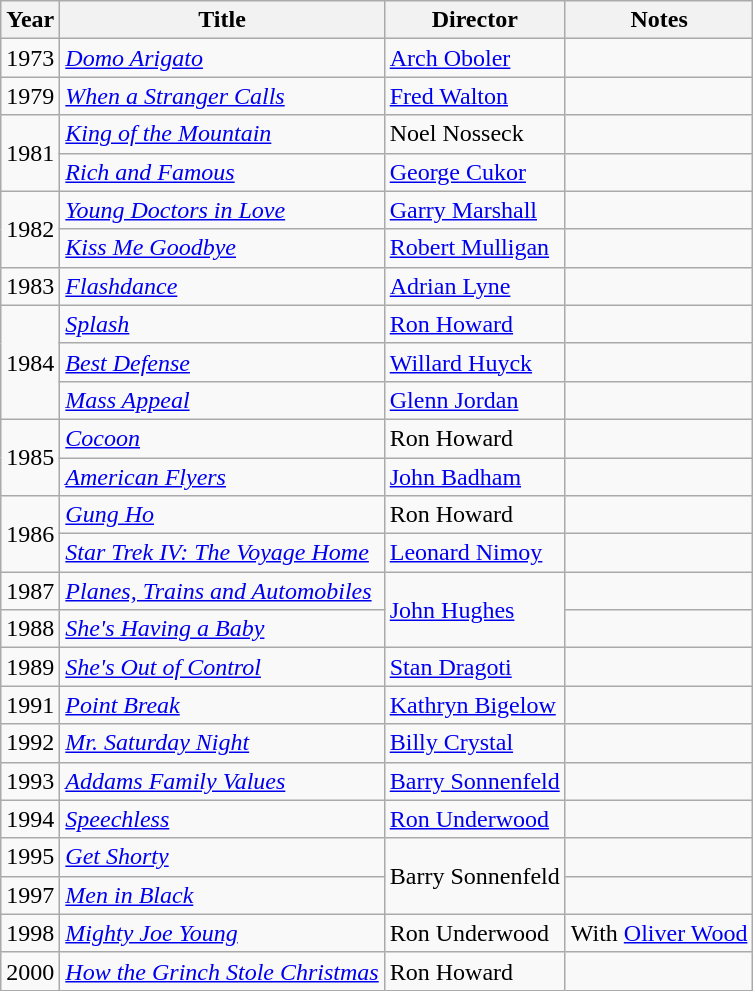<table class="wikitable">
<tr>
<th>Year</th>
<th>Title</th>
<th>Director</th>
<th>Notes</th>
</tr>
<tr>
<td>1973</td>
<td><em><a href='#'>Domo Arigato</a></em></td>
<td><a href='#'>Arch Oboler</a></td>
<td></td>
</tr>
<tr>
<td>1979</td>
<td><em><a href='#'>When a Stranger Calls</a></em></td>
<td><a href='#'>Fred Walton</a></td>
<td></td>
</tr>
<tr>
<td rowspan=2>1981</td>
<td><em><a href='#'>King of the Mountain</a></em></td>
<td>Noel Nosseck</td>
<td></td>
</tr>
<tr>
<td><em><a href='#'>Rich and Famous</a></em></td>
<td><a href='#'>George Cukor</a></td>
<td></td>
</tr>
<tr>
<td rowspan=2>1982</td>
<td><em><a href='#'>Young Doctors in Love</a></em></td>
<td><a href='#'>Garry Marshall</a></td>
<td></td>
</tr>
<tr>
<td><em><a href='#'>Kiss Me Goodbye</a></em></td>
<td><a href='#'>Robert Mulligan</a></td>
<td></td>
</tr>
<tr>
<td>1983</td>
<td><em><a href='#'>Flashdance</a></em></td>
<td><a href='#'>Adrian Lyne</a></td>
<td></td>
</tr>
<tr>
<td rowspan=3>1984</td>
<td><em><a href='#'>Splash</a></em></td>
<td><a href='#'>Ron Howard</a></td>
<td></td>
</tr>
<tr>
<td><em><a href='#'>Best Defense</a></em></td>
<td><a href='#'>Willard Huyck</a></td>
<td></td>
</tr>
<tr>
<td><em><a href='#'>Mass Appeal</a></em></td>
<td><a href='#'>Glenn Jordan</a></td>
<td></td>
</tr>
<tr>
<td rowspan=2>1985</td>
<td><em><a href='#'>Cocoon</a></em></td>
<td>Ron Howard</td>
<td></td>
</tr>
<tr>
<td><em><a href='#'>American Flyers</a></em></td>
<td><a href='#'>John Badham</a></td>
<td></td>
</tr>
<tr>
<td rowspan=2>1986</td>
<td><em><a href='#'>Gung Ho</a></em></td>
<td>Ron Howard</td>
<td></td>
</tr>
<tr>
<td><em><a href='#'>Star Trek IV: The Voyage Home</a></em></td>
<td><a href='#'>Leonard Nimoy</a></td>
<td></td>
</tr>
<tr>
<td>1987</td>
<td><em><a href='#'>Planes, Trains and Automobiles</a></em></td>
<td rowspan=2><a href='#'>John Hughes</a></td>
<td></td>
</tr>
<tr>
<td>1988</td>
<td><em><a href='#'>She's Having a Baby</a></em></td>
<td></td>
</tr>
<tr>
<td>1989</td>
<td><em><a href='#'>She's Out of Control</a></em></td>
<td><a href='#'>Stan Dragoti</a></td>
<td></td>
</tr>
<tr>
<td>1991</td>
<td><em><a href='#'>Point Break</a></em></td>
<td><a href='#'>Kathryn Bigelow</a></td>
<td></td>
</tr>
<tr>
<td>1992</td>
<td><em><a href='#'>Mr. Saturday Night</a></em></td>
<td><a href='#'>Billy Crystal</a></td>
<td></td>
</tr>
<tr>
<td>1993</td>
<td><em><a href='#'>Addams Family Values</a></em></td>
<td><a href='#'>Barry Sonnenfeld</a></td>
<td></td>
</tr>
<tr>
<td>1994</td>
<td><em><a href='#'>Speechless</a></em></td>
<td><a href='#'>Ron Underwood</a></td>
<td></td>
</tr>
<tr>
<td>1995</td>
<td><em><a href='#'>Get Shorty</a></em></td>
<td rowspan=2>Barry Sonnenfeld</td>
<td></td>
</tr>
<tr>
<td>1997</td>
<td><em><a href='#'>Men in Black</a></em></td>
<td></td>
</tr>
<tr>
<td>1998</td>
<td><em><a href='#'>Mighty Joe Young</a></em></td>
<td>Ron Underwood</td>
<td>With <a href='#'>Oliver Wood</a></td>
</tr>
<tr>
<td>2000</td>
<td><em><a href='#'>How the Grinch Stole Christmas</a></em></td>
<td>Ron Howard</td>
<td></td>
</tr>
</table>
